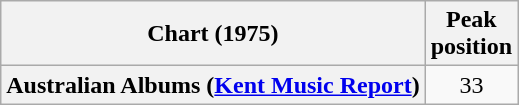<table class="wikitable sortable plainrowheaders">
<tr>
<th scope="col">Chart (1975)</th>
<th scope="col">Peak<br>position</th>
</tr>
<tr>
<th scope="row">Australian Albums (<a href='#'>Kent Music Report</a>)</th>
<td style="text-align:center;">33</td>
</tr>
</table>
